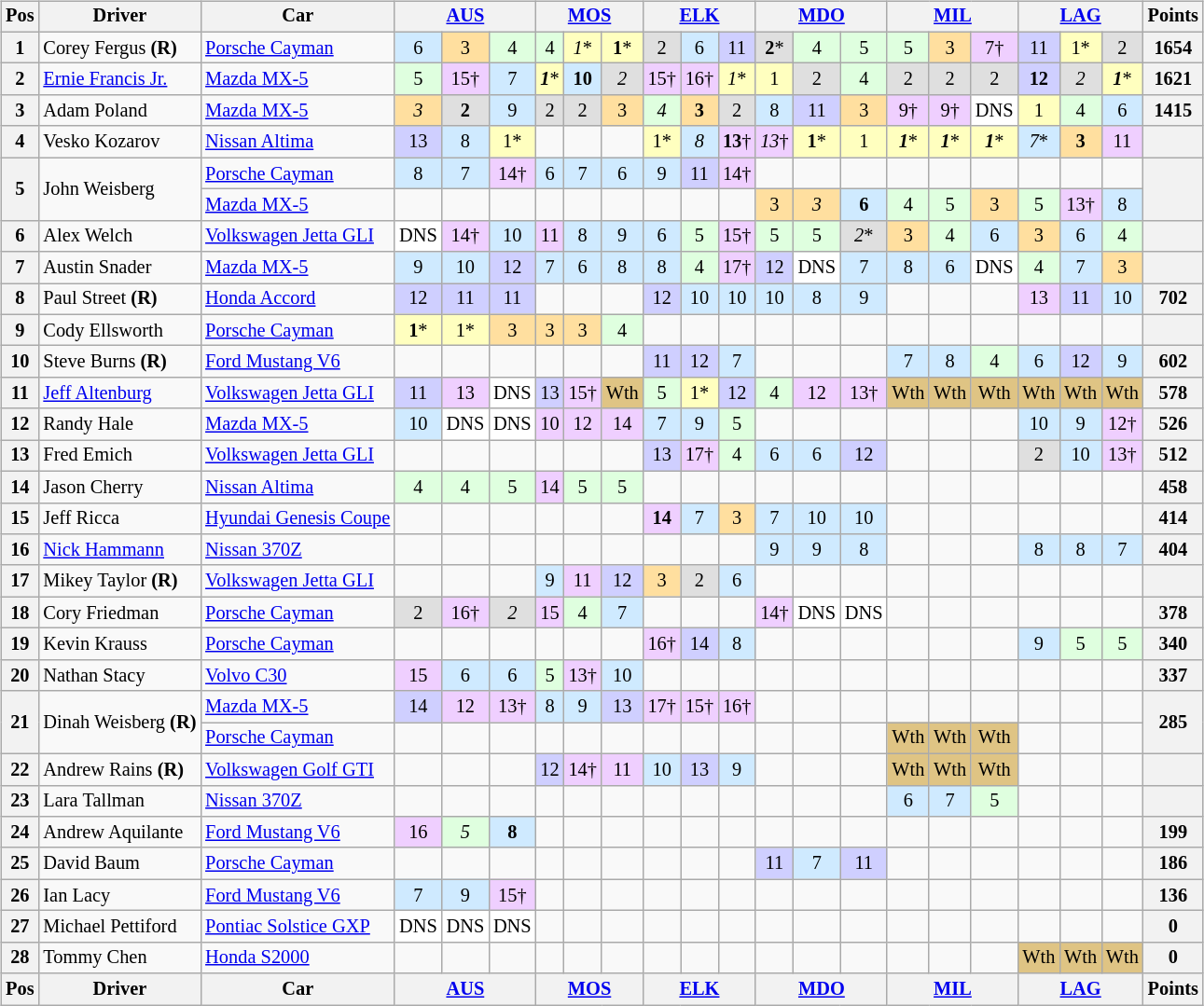<table>
<tr>
<td><br><table class="wikitable" style="font-size:85%; text-align:center">
<tr valign="top">
<th valign="middle">Pos</th>
<th valign="middle">Driver</th>
<th valign="middle">Car</th>
<th colspan=3><a href='#'>AUS</a></th>
<th colspan=3><a href='#'>MOS</a></th>
<th colspan=3><a href='#'>ELK</a></th>
<th colspan=3><a href='#'>MDO</a></th>
<th colspan=3><a href='#'>MIL</a></th>
<th colspan=3><a href='#'>LAG</a></th>
<th valign="middle">Points</th>
</tr>
<tr>
<th>1</th>
<td align="left"> Corey Fergus <strong>(R)</strong></td>
<td align="left"><a href='#'>Porsche Cayman</a></td>
<td style="background:#CFEAFF;">6</td>
<td style="background:#FFDF9F;">3</td>
<td style="background:#DFFFDF;">4</td>
<td style="background:#DFFFDF;">4</td>
<td style="background:#FFFFBF;"><em>1</em>*</td>
<td style="background:#FFFFBF;"><strong>1</strong>*</td>
<td style="background:#DFDFDF;">2</td>
<td style="background:#CFEAFF;">6</td>
<td style="background:#CFCFFF;">11</td>
<td style="background:#DFDFDF;"><strong>2</strong>*</td>
<td style="background:#DFFFDF;">4</td>
<td style="background:#DFFFDF;">5</td>
<td style="background:#DFFFDF;">5</td>
<td style="background:#FFDF9F;">3</td>
<td style="background:#EFCFFF;">7†</td>
<td style="background:#CFCFFF;">11</td>
<td style="background:#FFFFBF;">1*</td>
<td style="background:#DFDFDF;">2</td>
<th>1654</th>
</tr>
<tr>
<th>2</th>
<td align="left"> <a href='#'>Ernie Francis Jr.</a></td>
<td align="left"><a href='#'>Mazda MX-5</a></td>
<td style="background:#DFFFDF;">5</td>
<td style="background:#EFCFFF;">15†</td>
<td style="background:#CFEAFF;">7</td>
<td style="background:#FFFFBF;"><strong><em>1</em></strong>*</td>
<td style="background:#CFEAFF;"><strong>10</strong></td>
<td style="background:#DFDFDF;"><em>2</em></td>
<td style="background:#EFCFFF;">15†</td>
<td style="background:#EFCFFF;">16†</td>
<td style="background:#FFFFBF;"><em>1</em>*</td>
<td style="background:#FFFFBF;">1</td>
<td style="background:#DFDFDF;">2</td>
<td style="background:#DFFFDF;">4</td>
<td style="background:#DFDFDF;">2</td>
<td style="background:#DFDFDF;">2</td>
<td style="background:#DFDFDF;">2</td>
<td style="background:#CFCFFF;"><strong>12</strong></td>
<td style="background:#DFDFDF;"><em>2</em></td>
<td style="background:#FFFFBF;"><strong><em>1</em></strong>*</td>
<th>1621</th>
</tr>
<tr>
<th>3</th>
<td align="left"> Adam Poland</td>
<td align="left"><a href='#'>Mazda MX-5</a></td>
<td style="background:#FFDF9F;"><em>3</em></td>
<td style="background:#DFDFDF;"><strong>2</strong></td>
<td style="background:#CFEAFF;">9</td>
<td style="background:#DFDFDF;">2</td>
<td style="background:#DFDFDF;">2</td>
<td style="background:#FFDF9F;">3</td>
<td style="background:#DFFFDF;"><em>4</em></td>
<td style="background:#FFDF9F;"><strong>3</strong></td>
<td style="background:#DFDFDF;">2</td>
<td style="background:#CFEAFF;">8</td>
<td style="background:#CFCFFF;">11</td>
<td style="background:#FFDF9F;">3</td>
<td style="background:#EFCFFF;">9†</td>
<td style="background:#EFCFFF;">9†</td>
<td style="background:#FFFFFF;">DNS</td>
<td style="background:#FFFFBF;">1</td>
<td style="background:#DFFFDF;">4</td>
<td style="background:#CFEAFF;">6</td>
<th>1415</th>
</tr>
<tr>
<th>4</th>
<td align="left"> Vesko Kozarov</td>
<td align="left"><a href='#'>Nissan Altima</a></td>
<td style="background:#CFCFFF;">13</td>
<td style="background:#CFEAFF;">8</td>
<td style="background:#FFFFBF;">1*</td>
<td></td>
<td></td>
<td></td>
<td style="background:#FFFFBF;">1*</td>
<td style="background:#CFEAFF;"><em>8</em></td>
<td style="background:#EFCFFF;"><strong>13</strong>†</td>
<td style="background:#EFCFFF;"><em>13</em>†</td>
<td style="background:#FFFFBF;"><strong>1</strong>*</td>
<td style="background:#FFFFBF;">1</td>
<td style="background:#FFFFBF;"><strong><em>1</em></strong>*</td>
<td style="background:#FFFFBF;"><strong><em>1</em></strong>*</td>
<td style="background:#FFFFBF;"><strong><em>1</em></strong>*</td>
<td style="background:#CFEAFF;"><em>7</em>*</td>
<td style="background:#FFDF9F;"><strong>3</strong></td>
<td style="background:#EFCFFF;">11</td>
<th></th>
</tr>
<tr>
<th rowspan=2>5</th>
<td rowspan=2 align="left"> John Weisberg</td>
<td align="left"><a href='#'>Porsche Cayman</a></td>
<td style="background:#CFEAFF;">8</td>
<td style="background:#CFEAFF;">7</td>
<td style="background:#EFCFFF;">14†</td>
<td style="background:#CFEAFF;">6</td>
<td style="background:#CFEAFF;">7</td>
<td style="background:#CFEAFF;">6</td>
<td style="background:#CFEAFF;">9</td>
<td style="background:#CFCFFF;">11</td>
<td style="background:#EFCFFF;">14†</td>
<td></td>
<td></td>
<td></td>
<td></td>
<td></td>
<td></td>
<td></td>
<td></td>
<td></td>
<th rowspan=2></th>
</tr>
<tr>
<td align="left"><a href='#'>Mazda MX-5</a></td>
<td></td>
<td></td>
<td></td>
<td></td>
<td></td>
<td></td>
<td></td>
<td></td>
<td></td>
<td style="background:#FFDF9F;">3</td>
<td style="background:#FFDF9F;"><em>3</em></td>
<td style="background:#CFEAFF;"><strong>6</strong></td>
<td style="background:#DFFFDF;">4</td>
<td style="background:#DFFFDF;">5</td>
<td style="background:#FFDF9F;">3</td>
<td style="background:#DFFFDF;">5</td>
<td style="background:#EFCFFF;">13†</td>
<td style="background:#CFEAFF;">8</td>
</tr>
<tr>
<th>6</th>
<td align="left"> Alex Welch</td>
<td align="left"><a href='#'>Volkswagen Jetta GLI</a></td>
<td style="background:#FFFFFF;">DNS</td>
<td style="background:#EFCFFF;">14†</td>
<td style="background:#CFEAFF;">10</td>
<td style="background:#EFCFFF;">11</td>
<td style="background:#CFEAFF;">8</td>
<td style="background:#CFEAFF;">9</td>
<td style="background:#CFEAFF;">6</td>
<td style="background:#DFFFDF;">5</td>
<td style="background:#EFCFFF;">15†</td>
<td style="background:#DFFFDF;">5</td>
<td style="background:#DFFFDF;">5</td>
<td style="background:#DFDFDF;"><em>2</em>*</td>
<td style="background:#FFDF9F;">3</td>
<td style="background:#DFFFDF;">4</td>
<td style="background:#CFEAFF;">6</td>
<td style="background:#FFDF9F;">3</td>
<td style="background:#CFEAFF;">6</td>
<td style="background:#DFFFDF;">4</td>
<th></th>
</tr>
<tr>
<th>7</th>
<td align="left"> Austin Snader</td>
<td align="left"><a href='#'>Mazda MX-5</a></td>
<td style="background:#CFEAFF;">9</td>
<td style="background:#CFEAFF;">10</td>
<td style="background:#CFCFFF;">12</td>
<td style="background:#CFEAFF;">7</td>
<td style="background:#CFEAFF;">6</td>
<td style="background:#CFEAFF;">8</td>
<td style="background:#CFEAFF;">8</td>
<td style="background:#DFFFDF;">4</td>
<td style="background:#EFCFFF;">17†</td>
<td style="background:#CFCFFF;">12</td>
<td style="background:#FFFFFF;">DNS</td>
<td style="background:#CFEAFF;">7</td>
<td style="background:#CFEAFF;">8</td>
<td style="background:#CFEAFF;">6</td>
<td style="background:#FFFFFF;">DNS</td>
<td style="background:#DFFFDF;">4</td>
<td style="background:#CFEAFF;">7</td>
<td style="background:#FFDF9F;">3</td>
<th></th>
</tr>
<tr>
<th>8</th>
<td align="left"> Paul Street <strong>(R)</strong></td>
<td align="left"><a href='#'>Honda Accord</a></td>
<td style="background:#CFCFFF;">12</td>
<td style="background:#CFCFFF;">11</td>
<td style="background:#CFCFFF;">11</td>
<td></td>
<td></td>
<td></td>
<td style="background:#CFCFFF;">12</td>
<td style="background:#CFEAFF;">10</td>
<td style="background:#CFEAFF;">10</td>
<td style="background:#CFEAFF;">10</td>
<td style="background:#CFEAFF;">8</td>
<td style="background:#CFEAFF;">9</td>
<td></td>
<td></td>
<td></td>
<td style="background:#EFCFFF;">13</td>
<td style="background:#CFCFFF;">11</td>
<td style="background:#CFEAFF;">10</td>
<th>702</th>
</tr>
<tr>
<th>9</th>
<td align="left"> Cody Ellsworth</td>
<td align="left"><a href='#'>Porsche Cayman</a></td>
<td style="background:#FFFFBF;"><strong>1</strong>*</td>
<td style="background:#FFFFBF;">1*</td>
<td style="background:#FFDF9F;">3</td>
<td style="background:#FFDF9F;">3</td>
<td style="background:#FFDF9F;">3</td>
<td style="background:#DFFFDF;">4</td>
<td></td>
<td></td>
<td></td>
<td></td>
<td></td>
<td></td>
<td></td>
<td></td>
<td></td>
<td></td>
<td></td>
<td></td>
<th></th>
</tr>
<tr>
<th>10</th>
<td align="left"> Steve Burns <strong>(R)</strong></td>
<td align="left"><a href='#'>Ford Mustang V6</a></td>
<td></td>
<td></td>
<td></td>
<td></td>
<td></td>
<td></td>
<td style="background:#CFCFFF;">11</td>
<td style="background:#CFCFFF;">12</td>
<td style="background:#CFEAFF;">7</td>
<td></td>
<td></td>
<td></td>
<td style="background:#CFEAFF;">7</td>
<td style="background:#CFEAFF;">8</td>
<td style="background:#DFFFDF;">4</td>
<td style="background:#CFEAFF;">6</td>
<td style="background:#CFCFFF;">12</td>
<td style="background:#CFEAFF;">9</td>
<th>602</th>
</tr>
<tr>
<th>11</th>
<td align="left"> <a href='#'>Jeff Altenburg</a></td>
<td align="left"><a href='#'>Volkswagen Jetta GLI</a></td>
<td style="background:#CFCFFF;">11</td>
<td style="background:#EFCFFF;">13</td>
<td style="background:#FFFFFF;">DNS</td>
<td style="background:#CFCFFF;">13</td>
<td style="background:#EFCFFF;">15†</td>
<td style="background:#DFC484;">Wth</td>
<td style="background:#DFFFDF;">5</td>
<td style="background:#FFFFBF;">1*</td>
<td style="background:#CFCFFF;">12</td>
<td style="background:#DFFFDF;">4</td>
<td style="background:#EFCFFF;">12</td>
<td style="background:#EFCFFF;">13†</td>
<td style="background:#DFC484;">Wth</td>
<td style="background:#DFC484;">Wth</td>
<td style="background:#DFC484;">Wth</td>
<td style="background:#DFC484;">Wth</td>
<td style="background:#DFC484;">Wth</td>
<td style="background:#DFC484;">Wth</td>
<th>578</th>
</tr>
<tr>
<th>12</th>
<td align="left"> Randy Hale</td>
<td align="left"><a href='#'>Mazda MX-5</a></td>
<td style="background:#CFEAFF;">10</td>
<td style="background:#FFFFFF;">DNS</td>
<td style="background:#FFFFFF;">DNS</td>
<td style="background:#EFCFFF;">10</td>
<td style="background:#EFCFFF;">12</td>
<td style="background:#EFCFFF;">14</td>
<td style="background:#CFEAFF;">7</td>
<td style="background:#CFEAFF;">9</td>
<td style="background:#DFFFDF;">5</td>
<td></td>
<td></td>
<td></td>
<td></td>
<td></td>
<td></td>
<td style="background:#CFEAFF;">10</td>
<td style="background:#CFEAFF;">9</td>
<td style="background:#EFCFFF;">12†</td>
<th>526</th>
</tr>
<tr>
<th>13</th>
<td align="left"> Fred Emich</td>
<td align="left"><a href='#'>Volkswagen Jetta GLI</a></td>
<td></td>
<td></td>
<td></td>
<td></td>
<td></td>
<td></td>
<td style="background:#CFCFFF;">13</td>
<td style="background:#EFCFFF;">17†</td>
<td style="background:#DFFFDF;">4</td>
<td style="background:#CFEAFF;">6</td>
<td style="background:#CFEAFF;">6</td>
<td style="background:#CFCFFF;">12</td>
<td></td>
<td></td>
<td></td>
<td style="background:#DFDFDF;">2</td>
<td style="background:#CFEAFF;">10</td>
<td style="background:#EFCFFF;">13†</td>
<th>512</th>
</tr>
<tr>
<th>14</th>
<td align="left"> Jason Cherry</td>
<td align="left"><a href='#'>Nissan Altima</a></td>
<td style="background:#DFFFDF;">4</td>
<td style="background:#DFFFDF;">4</td>
<td style="background:#DFFFDF;">5</td>
<td style="background:#EFCFFF;">14</td>
<td style="background:#DFFFDF;">5</td>
<td style="background:#DFFFDF;">5</td>
<td></td>
<td></td>
<td></td>
<td></td>
<td></td>
<td></td>
<td></td>
<td></td>
<td></td>
<td></td>
<td></td>
<td></td>
<th>458</th>
</tr>
<tr>
<th>15</th>
<td align="left"> Jeff Ricca</td>
<td align="left"><a href='#'>Hyundai Genesis Coupe</a></td>
<td></td>
<td></td>
<td></td>
<td></td>
<td></td>
<td></td>
<td style="background:#EFCFFF;"><strong>14</strong></td>
<td style="background:#CFEAFF;">7</td>
<td style="background:#FFDF9F;">3</td>
<td style="background:#CFEAFF;">7</td>
<td style="background:#CFEAFF;">10</td>
<td style="background:#CFEAFF;">10</td>
<td></td>
<td></td>
<td></td>
<td></td>
<td></td>
<td></td>
<th>414</th>
</tr>
<tr>
<th>16</th>
<td align="left"> <a href='#'>Nick Hammann</a></td>
<td align="left"><a href='#'>Nissan 370Z</a></td>
<td></td>
<td></td>
<td></td>
<td></td>
<td></td>
<td></td>
<td></td>
<td></td>
<td></td>
<td style="background:#CFEAFF;">9</td>
<td style="background:#CFEAFF;">9</td>
<td style="background:#CFEAFF;">8</td>
<td></td>
<td></td>
<td></td>
<td style="background:#CFEAFF;">8</td>
<td style="background:#CFEAFF;">8</td>
<td style="background:#CFEAFF;">7</td>
<th>404</th>
</tr>
<tr>
<th>17</th>
<td align="left"> Mikey Taylor <strong>(R)</strong></td>
<td align="left"><a href='#'>Volkswagen Jetta GLI</a></td>
<td></td>
<td></td>
<td></td>
<td style="background:#CFEAFF;">9</td>
<td style="background:#EFCFFF;">11</td>
<td style="background:#CFCFFF;">12</td>
<td style="background:#FFDF9F;">3</td>
<td style="background:#DFDFDF;">2</td>
<td style="background:#CFEAFF;">6</td>
<td></td>
<td></td>
<td></td>
<td></td>
<td></td>
<td></td>
<td></td>
<td></td>
<td></td>
<th></th>
</tr>
<tr>
<th>18</th>
<td align="left"> Cory Friedman</td>
<td align="left"><a href='#'>Porsche Cayman</a></td>
<td style="background:#DFDFDF;">2</td>
<td style="background:#EFCFFF;">16†</td>
<td style="background:#DFDFDF;"><em>2</em></td>
<td style="background:#EFCFFF;">15</td>
<td style="background:#DFFFDF;">4</td>
<td style="background:#CFEAFF;">7</td>
<td></td>
<td></td>
<td></td>
<td style="background:#EFCFFF;">14†</td>
<td style="background:#FFFFFF;">DNS</td>
<td style="background:#FFFFFF;">DNS</td>
<td></td>
<td></td>
<td></td>
<td></td>
<td></td>
<td></td>
<th>378</th>
</tr>
<tr>
<th>19</th>
<td align="left"> Kevin Krauss</td>
<td align="left"><a href='#'>Porsche Cayman</a></td>
<td></td>
<td></td>
<td></td>
<td></td>
<td></td>
<td></td>
<td style="background:#EFCFFF;">16†</td>
<td style="background:#CFCFFF;">14</td>
<td style="background:#CFEAFF;">8</td>
<td></td>
<td></td>
<td></td>
<td></td>
<td></td>
<td></td>
<td style="background:#CFEAFF;">9</td>
<td style="background:#DFFFDF;">5</td>
<td style="background:#DFFFDF;">5</td>
<th>340</th>
</tr>
<tr>
<th>20</th>
<td align="left"> Nathan Stacy</td>
<td align="left"><a href='#'>Volvo C30</a></td>
<td style="background:#EFCFFF;">15</td>
<td style="background:#CFEAFF;">6</td>
<td style="background:#CFEAFF;">6</td>
<td style="background:#DFFFDF;">5</td>
<td style="background:#EFCFFF;">13†</td>
<td style="background:#CFEAFF;">10</td>
<td></td>
<td></td>
<td></td>
<td></td>
<td></td>
<td></td>
<td></td>
<td></td>
<td></td>
<td></td>
<td></td>
<td></td>
<th>337</th>
</tr>
<tr>
<th rowspan=2>21</th>
<td rowspan=2 align="left"> Dinah Weisberg <strong>(R)</strong></td>
<td align="left"><a href='#'>Mazda MX-5</a></td>
<td style="background:#CFCFFF;">14</td>
<td style="background:#EFCFFF;">12</td>
<td style="background:#EFCFFF;">13†</td>
<td style="background:#CFEAFF;">8</td>
<td style="background:#CFEAFF;">9</td>
<td style="background:#CFCFFF;">13</td>
<td style="background:#EFCFFF;">17†</td>
<td style="background:#EFCFFF;">15†</td>
<td style="background:#EFCFFF;">16†</td>
<td></td>
<td></td>
<td></td>
<td></td>
<td></td>
<td></td>
<td></td>
<td></td>
<td></td>
<th rowspan=2>285</th>
</tr>
<tr>
<td align="left"><a href='#'>Porsche Cayman</a></td>
<td></td>
<td></td>
<td></td>
<td></td>
<td></td>
<td></td>
<td></td>
<td></td>
<td></td>
<td></td>
<td></td>
<td></td>
<td style="background:#DFC484;">Wth</td>
<td style="background:#DFC484;">Wth</td>
<td style="background:#DFC484;">Wth</td>
<td></td>
<td></td>
<td></td>
</tr>
<tr>
<th>22</th>
<td align="left"> Andrew Rains <strong>(R)</strong></td>
<td align="left"><a href='#'>Volkswagen Golf GTI</a></td>
<td></td>
<td></td>
<td></td>
<td style="background:#CFCFFF;">12</td>
<td style="background:#EFCFFF;">14†</td>
<td style="background:#EFCFFF;">11</td>
<td style="background:#CFEAFF;">10</td>
<td style="background:#CFCFFF;">13</td>
<td style="background:#CFEAFF;">9</td>
<td></td>
<td></td>
<td></td>
<td style="background:#DFC484;">Wth</td>
<td style="background:#DFC484;">Wth</td>
<td style="background:#DFC484;">Wth</td>
<td></td>
<td></td>
<td></td>
<th></th>
</tr>
<tr>
<th>23</th>
<td align="left"> Lara Tallman</td>
<td align="left"><a href='#'>Nissan 370Z</a></td>
<td></td>
<td></td>
<td></td>
<td></td>
<td></td>
<td></td>
<td></td>
<td></td>
<td></td>
<td></td>
<td></td>
<td></td>
<td style="background:#CFEAFF;">6</td>
<td style="background:#CFEAFF;">7</td>
<td style="background:#DFFFDF;">5</td>
<td></td>
<td></td>
<td></td>
<th></th>
</tr>
<tr>
<th>24</th>
<td align="left"> Andrew Aquilante</td>
<td align="left"><a href='#'>Ford Mustang V6</a></td>
<td style="background:#EFCFFF;">16</td>
<td style="background:#DFFFDF;"><em>5</em></td>
<td style="background:#CFEAFF;"><strong>8</strong></td>
<td></td>
<td></td>
<td></td>
<td></td>
<td></td>
<td></td>
<td></td>
<td></td>
<td></td>
<td></td>
<td></td>
<td></td>
<td></td>
<td></td>
<td></td>
<th>199</th>
</tr>
<tr>
<th>25</th>
<td align="left"> David Baum</td>
<td align="left"><a href='#'>Porsche Cayman</a></td>
<td></td>
<td></td>
<td></td>
<td></td>
<td></td>
<td></td>
<td></td>
<td></td>
<td></td>
<td style="background:#CFCFFF;">11</td>
<td style="background:#CFEAFF;">7</td>
<td style="background:#CFCFFF;">11</td>
<td></td>
<td></td>
<td></td>
<td></td>
<td></td>
<td></td>
<th>186</th>
</tr>
<tr>
<th>26</th>
<td align="left"> Ian Lacy</td>
<td align="left"><a href='#'>Ford Mustang V6</a></td>
<td style="background:#CFEAFF;">7</td>
<td style="background:#CFEAFF;">9</td>
<td style="background:#EFCFFF;">15†</td>
<td></td>
<td></td>
<td></td>
<td></td>
<td></td>
<td></td>
<td></td>
<td></td>
<td></td>
<td></td>
<td></td>
<td></td>
<td></td>
<td></td>
<td></td>
<th>136</th>
</tr>
<tr>
<th>27</th>
<td align="left"> Michael Pettiford</td>
<td align="left"><a href='#'>Pontiac Solstice GXP</a></td>
<td style="background:#FFFFFF;">DNS</td>
<td style="background:#FFFFFF;">DNS</td>
<td style="background:#FFFFFF;">DNS</td>
<td></td>
<td></td>
<td></td>
<td></td>
<td></td>
<td></td>
<td></td>
<td></td>
<td></td>
<td></td>
<td></td>
<td></td>
<td></td>
<td></td>
<td></td>
<th>0</th>
</tr>
<tr>
<th>28</th>
<td align="left"> Tommy Chen</td>
<td align="left"><a href='#'>Honda S2000</a></td>
<td></td>
<td></td>
<td></td>
<td></td>
<td></td>
<td></td>
<td></td>
<td></td>
<td></td>
<td></td>
<td></td>
<td></td>
<td></td>
<td></td>
<td></td>
<td style="background:#DFC484;">Wth</td>
<td style="background:#DFC484;">Wth</td>
<td style="background:#DFC484;">Wth</td>
<th>0</th>
</tr>
<tr style="background: #f9f9f9;" valign="top">
<th valign="middle">Pos</th>
<th valign="middle">Driver</th>
<th valign="middle">Car</th>
<th colspan=3><a href='#'>AUS</a></th>
<th colspan=3><a href='#'>MOS</a></th>
<th colspan=3><a href='#'>ELK</a></th>
<th colspan=3><a href='#'>MDO</a></th>
<th colspan=3><a href='#'>MIL</a></th>
<th colspan=3><a href='#'>LAG</a></th>
<th valign="middle">Points</th>
</tr>
</table>
</td>
</tr>
</table>
